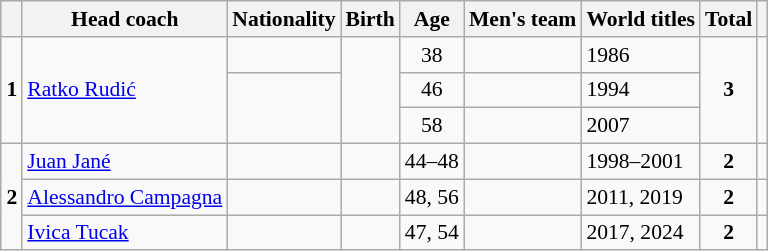<table class="wikitable sortable" style="text-align: center; font-size: 90%; margin-left: 1em;">
<tr>
<th></th>
<th>Head coach</th>
<th>Nationality</th>
<th>Birth</th>
<th>Age</th>
<th>Men's team</th>
<th>World titles</th>
<th>Total</th>
<th></th>
</tr>
<tr>
<td rowspan="3"><strong>1</strong></td>
<td rowspan="3" style="text-align: left;" data-sort-value="Rudić, Ratko"><a href='#'>Ratko Rudić</a></td>
<td style="text-align: left;"></td>
<td rowspan="3"></td>
<td>38</td>
<td style="text-align: left;"></td>
<td style="text-align: left;">1986</td>
<td rowspan="3"><strong>3</strong></td>
<td rowspan="3"></td>
</tr>
<tr>
<td rowspan="2" style="text-align: left;"></td>
<td>46</td>
<td style="text-align: left;"></td>
<td style="text-align: left;">1994</td>
</tr>
<tr>
<td>58</td>
<td style="text-align: left;"></td>
<td style="text-align: left;">2007</td>
</tr>
<tr>
<td rowspan="3"><strong>2</strong></td>
<td style="text-align: left;" data-sort-value="Jané, Juan"><a href='#'>Juan Jané</a></td>
<td style="text-align: left;"></td>
<td></td>
<td>44–48</td>
<td style="text-align: left;"></td>
<td style="text-align: left;">1998–2001</td>
<td><strong>2</strong></td>
<td></td>
</tr>
<tr>
<td style="text-align: left;" data-sort-value="Campagna, Alessandro"><a href='#'>Alessandro Campagna</a></td>
<td style="text-align: left;"></td>
<td></td>
<td>48, 56</td>
<td style="text-align: left;"></td>
<td style="text-align: left;">2011, 2019</td>
<td><strong>2</strong></td>
<td></td>
</tr>
<tr>
<td style="text-align: left;" data-sort-value="Tucak, Ivica"><a href='#'>Ivica Tucak</a></td>
<td style="text-align: left;"></td>
<td></td>
<td>47, 54</td>
<td style="text-align: left;"></td>
<td style="text-align: left;">2017, 2024</td>
<td><strong>2</strong></td>
<td></td>
</tr>
</table>
